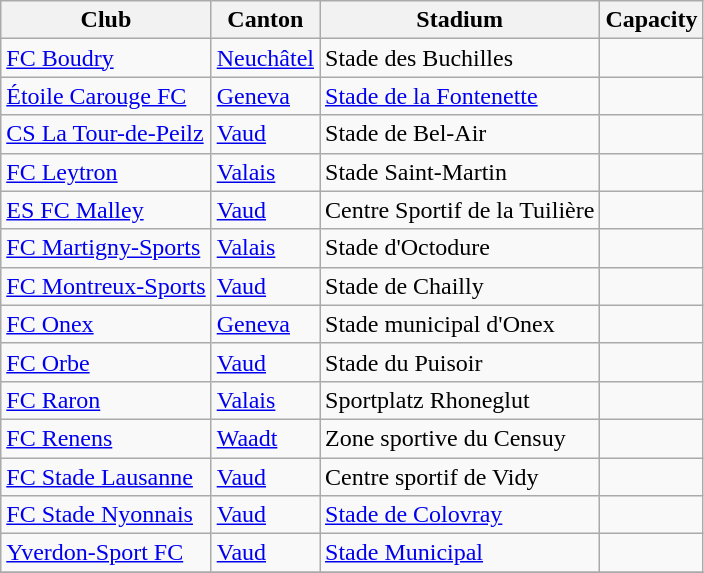<table class="wikitable">
<tr>
<th>Club</th>
<th>Canton</th>
<th>Stadium</th>
<th>Capacity</th>
</tr>
<tr>
<td><a href='#'>FC Boudry</a></td>
<td><a href='#'>Neuchâtel</a></td>
<td>Stade des Buchilles</td>
<td></td>
</tr>
<tr>
<td><a href='#'>Étoile Carouge FC</a></td>
<td><a href='#'>Geneva</a></td>
<td><a href='#'>Stade de la Fontenette</a></td>
<td></td>
</tr>
<tr>
<td><a href='#'>CS La Tour-de-Peilz</a></td>
<td><a href='#'>Vaud</a></td>
<td>Stade de Bel-Air</td>
<td></td>
</tr>
<tr>
<td><a href='#'>FC Leytron</a></td>
<td><a href='#'>Valais</a></td>
<td>Stade Saint-Martin</td>
<td></td>
</tr>
<tr>
<td><a href='#'>ES FC Malley</a></td>
<td><a href='#'>Vaud</a></td>
<td>Centre Sportif de la Tuilière</td>
<td></td>
</tr>
<tr>
<td><a href='#'>FC Martigny-Sports</a></td>
<td><a href='#'>Valais</a></td>
<td>Stade d'Octodure</td>
<td></td>
</tr>
<tr>
<td><a href='#'>FC Montreux-Sports</a></td>
<td><a href='#'>Vaud</a></td>
<td>Stade de Chailly</td>
<td></td>
</tr>
<tr>
<td><a href='#'>FC Onex</a></td>
<td><a href='#'>Geneva</a></td>
<td>Stade municipal d'Onex</td>
<td></td>
</tr>
<tr>
<td><a href='#'>FC Orbe</a></td>
<td><a href='#'>Vaud</a></td>
<td>Stade du Puisoir</td>
<td></td>
</tr>
<tr>
<td><a href='#'>FC Raron</a></td>
<td><a href='#'>Valais</a></td>
<td>Sportplatz Rhoneglut</td>
<td></td>
</tr>
<tr>
<td><a href='#'>FC Renens</a></td>
<td><a href='#'>Waadt</a></td>
<td>Zone sportive du Censuy</td>
<td></td>
</tr>
<tr>
<td><a href='#'>FC Stade Lausanne</a></td>
<td><a href='#'>Vaud</a></td>
<td>Centre sportif de Vidy</td>
<td></td>
</tr>
<tr>
<td><a href='#'>FC Stade Nyonnais</a></td>
<td><a href='#'>Vaud</a></td>
<td><a href='#'>Stade de Colovray</a></td>
<td></td>
</tr>
<tr>
<td><a href='#'>Yverdon-Sport FC</a></td>
<td><a href='#'>Vaud</a></td>
<td><a href='#'>Stade Municipal</a></td>
<td></td>
</tr>
<tr>
</tr>
</table>
